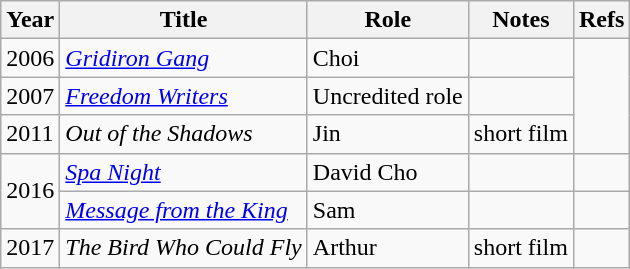<table class="wikitable sortable">
<tr>
<th>Year</th>
<th>Title</th>
<th>Role</th>
<th>Notes</th>
<th class="unsortable">Refs</th>
</tr>
<tr>
<td>2006</td>
<td><em><a href='#'>Gridiron Gang</a></em></td>
<td>Choi</td>
<td></td>
<td rowspan="3"></td>
</tr>
<tr>
<td>2007</td>
<td><em><a href='#'>Freedom Writers</a></em></td>
<td>Uncredited role</td>
<td></td>
</tr>
<tr>
<td>2011</td>
<td><em>Out of the Shadows</em></td>
<td>Jin</td>
<td>short film</td>
</tr>
<tr>
<td rowspan="2">2016</td>
<td><em><a href='#'>Spa Night</a></em></td>
<td>David Cho</td>
<td></td>
<td></td>
</tr>
<tr>
<td><em><a href='#'>Message from the King</a></em></td>
<td>Sam</td>
<td></td>
<td></td>
</tr>
<tr>
<td>2017</td>
<td><em>The Bird Who Could Fly</em></td>
<td>Arthur</td>
<td>short film</td>
<td></td>
</tr>
</table>
